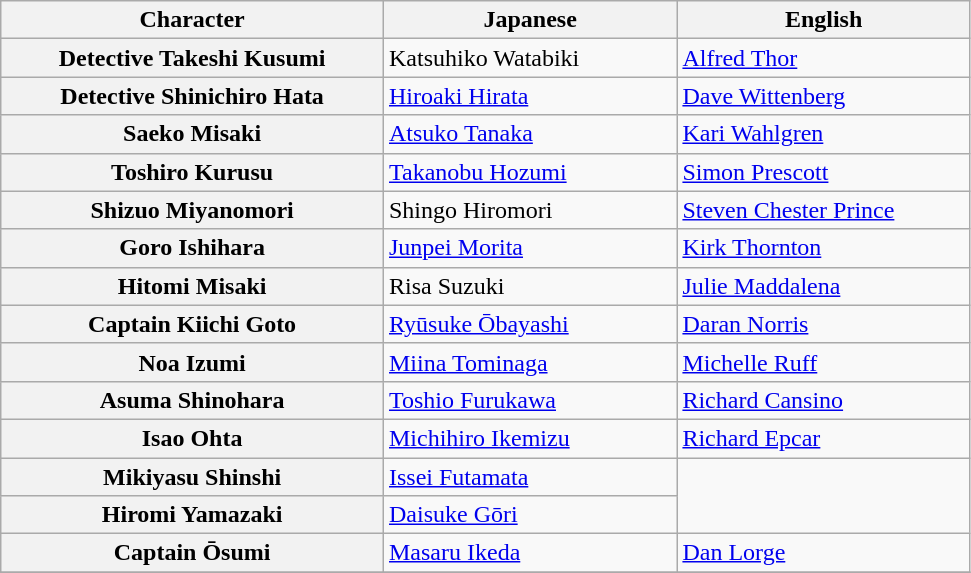<table class="wikitable">
<tr>
<th style="width:30%; text-align:center;">Character</th>
<th style="width:23%; text-align:center;">Japanese</th>
<th style="width:23%; text-align:center;">English<br></th>
</tr>
<tr>
<th>Detective Takeshi Kusumi</th>
<td>Katsuhiko Watabiki</td>
<td><a href='#'>Alfred Thor</a></td>
</tr>
<tr>
<th>Detective Shinichiro Hata</th>
<td><a href='#'>Hiroaki Hirata</a></td>
<td><a href='#'>Dave Wittenberg</a></td>
</tr>
<tr>
<th>Saeko Misaki</th>
<td><a href='#'>Atsuko Tanaka</a></td>
<td><a href='#'>Kari Wahlgren</a></td>
</tr>
<tr>
<th>Toshiro Kurusu</th>
<td><a href='#'>Takanobu Hozumi</a></td>
<td><a href='#'>Simon Prescott</a></td>
</tr>
<tr>
<th>Shizuo Miyanomori</th>
<td>Shingo Hiromori</td>
<td><a href='#'>Steven Chester Prince</a></td>
</tr>
<tr>
<th>Goro Ishihara</th>
<td><a href='#'>Junpei Morita</a></td>
<td><a href='#'>Kirk Thornton</a></td>
</tr>
<tr>
<th>Hitomi Misaki</th>
<td>Risa Suzuki</td>
<td><a href='#'>Julie Maddalena</a></td>
</tr>
<tr>
<th>Captain Kiichi Goto</th>
<td><a href='#'>Ryūsuke Ōbayashi</a></td>
<td><a href='#'>Daran Norris</a></td>
</tr>
<tr>
<th>Noa Izumi</th>
<td><a href='#'>Miina Tominaga</a></td>
<td><a href='#'>Michelle Ruff</a></td>
</tr>
<tr>
<th>Asuma Shinohara</th>
<td><a href='#'>Toshio Furukawa</a></td>
<td><a href='#'>Richard Cansino</a></td>
</tr>
<tr>
<th>Isao Ohta</th>
<td><a href='#'>Michihiro Ikemizu</a></td>
<td><a href='#'>Richard Epcar</a></td>
</tr>
<tr>
<th>Mikiyasu Shinshi</th>
<td><a href='#'>Issei Futamata</a></td>
</tr>
<tr>
<th>Hiromi Yamazaki</th>
<td><a href='#'>Daisuke Gōri</a></td>
</tr>
<tr>
<th>Captain Ōsumi</th>
<td><a href='#'>Masaru Ikeda</a></td>
<td><a href='#'>Dan Lorge</a></td>
</tr>
<tr>
</tr>
</table>
